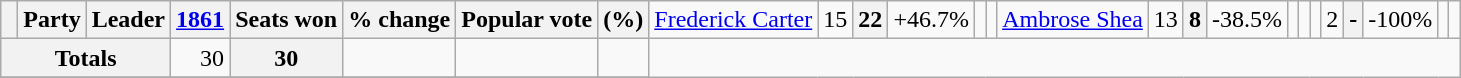<table class="wikitable">
<tr>
<th> </th>
<th>Party</th>
<th>Leader</th>
<th><a href='#'>1861</a></th>
<th>Seats won</th>
<th>% change</th>
<th>Popular vote</th>
<th>(%)<br></th>
<td><a href='#'>Frederick Carter</a></td>
<td align=right>15</td>
<th align=right>22</th>
<td align=right>+46.7%</td>
<td align=right></td>
<td align=right><br></td>
<td><a href='#'>Ambrose Shea</a></td>
<td align=right>13</td>
<th align=right>8</th>
<td align=right>-38.5%</td>
<td align=right></td>
<td align=right><br></td>
<td></td>
<td align=right>2</td>
<th align=right>-</th>
<td align=right>-100%</td>
<td align=right></td>
<td align=right></td>
</tr>
<tr>
<th colspan="3">Totals</th>
<td align=right>30</td>
<th align=right>30</th>
<td align=right></td>
<td align=right></td>
<td align=right></td>
</tr>
<tr>
</tr>
</table>
